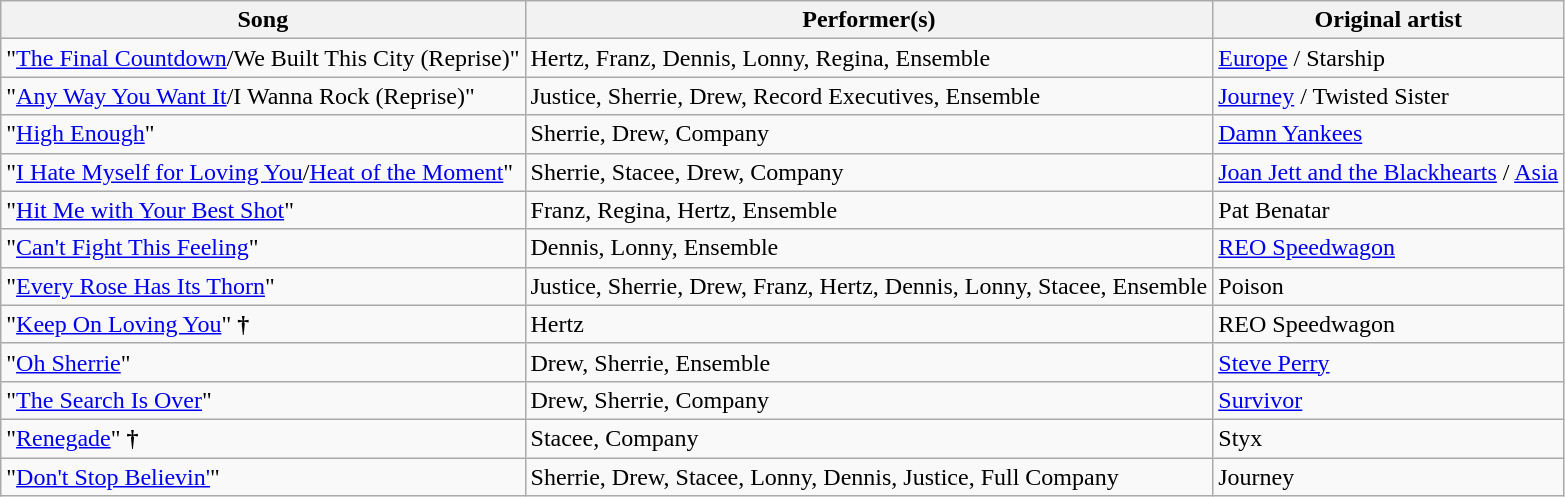<table class="wikitable">
<tr>
<th>Song</th>
<th>Performer(s)</th>
<th>Original artist</th>
</tr>
<tr>
<td>"<a href='#'>The Final Countdown</a>/We Built This City (Reprise)"</td>
<td>Hertz, Franz, Dennis, Lonny, Regina, Ensemble</td>
<td><a href='#'>Europe</a> / Starship</td>
</tr>
<tr>
<td>"<a href='#'>Any Way You Want It</a>/I Wanna Rock (Reprise)"</td>
<td>Justice, Sherrie, Drew, Record Executives, Ensemble</td>
<td><a href='#'>Journey</a> / Twisted Sister</td>
</tr>
<tr>
<td>"<a href='#'>High Enough</a>"</td>
<td>Sherrie, Drew, Company</td>
<td><a href='#'>Damn Yankees</a></td>
</tr>
<tr>
<td>"<a href='#'>I Hate Myself for Loving You</a>/<a href='#'>Heat of the Moment</a>"</td>
<td>Sherrie, Stacee, Drew, Company</td>
<td><a href='#'>Joan Jett and the Blackhearts</a> / <a href='#'>Asia</a></td>
</tr>
<tr>
<td>"<a href='#'>Hit Me with Your Best Shot</a>"</td>
<td>Franz, Regina, Hertz, Ensemble</td>
<td>Pat Benatar</td>
</tr>
<tr>
<td>"<a href='#'>Can't Fight This Feeling</a>"</td>
<td>Dennis, Lonny, Ensemble</td>
<td><a href='#'>REO Speedwagon</a></td>
</tr>
<tr>
<td>"<a href='#'>Every Rose Has Its Thorn</a>"</td>
<td>Justice, Sherrie, Drew, Franz, Hertz, Dennis, Lonny, Stacee, Ensemble</td>
<td>Poison</td>
</tr>
<tr>
<td>"<a href='#'>Keep On Loving You</a>" <strong>†</strong></td>
<td>Hertz</td>
<td>REO Speedwagon</td>
</tr>
<tr>
<td>"<a href='#'>Oh Sherrie</a>"</td>
<td>Drew, Sherrie, Ensemble</td>
<td><a href='#'>Steve Perry</a></td>
</tr>
<tr>
<td>"<a href='#'>The Search Is Over</a>"</td>
<td>Drew, Sherrie, Company</td>
<td><a href='#'>Survivor</a></td>
</tr>
<tr>
<td>"<a href='#'>Renegade</a>" <strong>†</strong></td>
<td>Stacee, Company</td>
<td>Styx</td>
</tr>
<tr>
<td>"<a href='#'>Don't Stop Believin'</a>"</td>
<td>Sherrie, Drew, Stacee, Lonny, Dennis, Justice, Full Company</td>
<td>Journey</td>
</tr>
</table>
